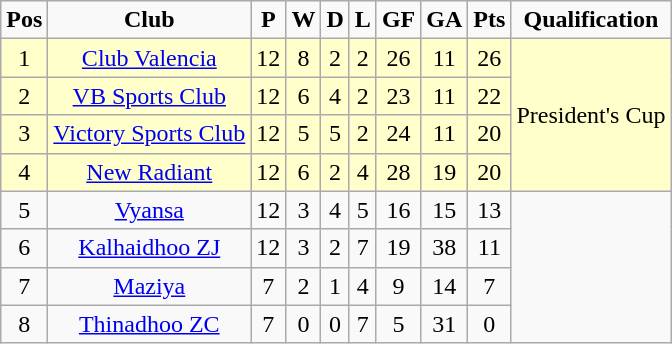<table class="wikitable" style="text-align: center;">
<tr>
<td><strong>Pos</strong></td>
<td><strong>Club</strong></td>
<td><strong>P</strong></td>
<td><strong>W</strong></td>
<td><strong>D</strong></td>
<td><strong>L</strong></td>
<td><strong>GF</strong></td>
<td><strong>GA</strong></td>
<td><strong>Pts</strong></td>
<td><strong>Qualification</strong></td>
</tr>
<tr style="background:#ffffcc">
<td>1</td>
<td><a href='#'>Club Valencia</a></td>
<td>12</td>
<td>8</td>
<td>2</td>
<td>2</td>
<td>26</td>
<td>11</td>
<td>26</td>
<td rowspan=4>President's Cup</td>
</tr>
<tr style="background:#ffffcc">
<td>2</td>
<td><a href='#'>VB Sports Club</a></td>
<td>12</td>
<td>6</td>
<td>4</td>
<td>2</td>
<td>23</td>
<td>11</td>
<td>22</td>
</tr>
<tr style="background:#ffffcc">
<td>3</td>
<td><a href='#'>Victory Sports Club</a></td>
<td>12</td>
<td>5</td>
<td>5</td>
<td>2</td>
<td>24</td>
<td>11</td>
<td>20</td>
</tr>
<tr style="background:#ffffcc">
<td>4</td>
<td><a href='#'>New Radiant</a></td>
<td>12</td>
<td>6</td>
<td>2</td>
<td>4</td>
<td>28</td>
<td>19</td>
<td>20</td>
</tr>
<tr>
<td>5</td>
<td><a href='#'>Vyansa</a></td>
<td>12</td>
<td>3</td>
<td>4</td>
<td>5</td>
<td>16</td>
<td>15</td>
<td>13</td>
</tr>
<tr>
<td>6</td>
<td><a href='#'>Kalhaidhoo ZJ</a></td>
<td>12</td>
<td>3</td>
<td>2</td>
<td>7</td>
<td>19</td>
<td>38</td>
<td>11</td>
</tr>
<tr>
<td>7</td>
<td><a href='#'>Maziya</a></td>
<td>7</td>
<td>2</td>
<td>1</td>
<td>4</td>
<td>9</td>
<td>14</td>
<td>7</td>
</tr>
<tr>
<td>8</td>
<td><a href='#'>Thinadhoo ZC</a></td>
<td>7</td>
<td>0</td>
<td>0</td>
<td>7</td>
<td>5</td>
<td>31</td>
<td>0</td>
</tr>
</table>
